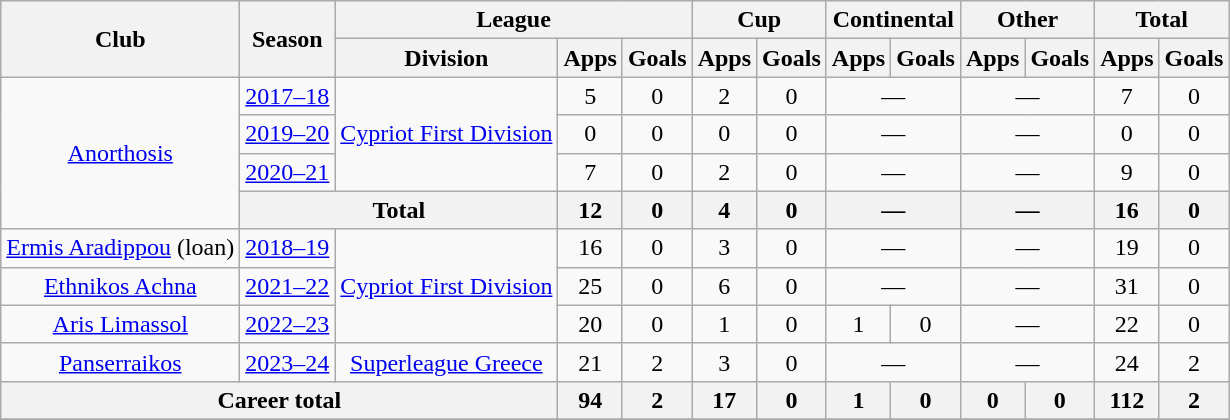<table class="wikitable" style="text-align: center;">
<tr>
<th rowspan=2>Club</th>
<th rowspan=2>Season</th>
<th colspan=3>League</th>
<th colspan=2>Cup</th>
<th colspan=2>Continental</th>
<th colspan=2>Other</th>
<th colspan=2>Total</th>
</tr>
<tr>
<th>Division</th>
<th>Apps</th>
<th>Goals</th>
<th>Apps</th>
<th>Goals</th>
<th>Apps</th>
<th>Goals</th>
<th>Apps</th>
<th>Goals</th>
<th>Apps</th>
<th>Goals</th>
</tr>
<tr>
<td rowspan="4"><a href='#'>Anorthosis</a></td>
<td><a href='#'>2017–18</a></td>
<td rowspan="3"><a href='#'>Cypriot First Division</a></td>
<td>5</td>
<td>0</td>
<td>2</td>
<td>0</td>
<td colspan="2">—</td>
<td colspan="2">—</td>
<td>7</td>
<td>0</td>
</tr>
<tr>
<td><a href='#'>2019–20</a></td>
<td>0</td>
<td>0</td>
<td>0</td>
<td>0</td>
<td colspan="2">—</td>
<td colspan="2">—</td>
<td>0</td>
<td>0</td>
</tr>
<tr>
<td><a href='#'>2020–21</a></td>
<td>7</td>
<td>0</td>
<td>2</td>
<td>0</td>
<td colspan="2">—</td>
<td colspan="2">—</td>
<td>9</td>
<td>0</td>
</tr>
<tr>
<th colspan="2">Total</th>
<th>12</th>
<th>0</th>
<th>4</th>
<th>0</th>
<th colspan="2">—</th>
<th colspan="2">—</th>
<th>16</th>
<th>0</th>
</tr>
<tr>
<td><a href='#'>Ermis Aradippou</a> (loan)</td>
<td><a href='#'>2018–19</a></td>
<td rowspan="3"><a href='#'>Cypriot First Division</a></td>
<td>16</td>
<td>0</td>
<td>3</td>
<td>0</td>
<td colspan="2">—</td>
<td colspan="2">—</td>
<td>19</td>
<td>0</td>
</tr>
<tr>
<td><a href='#'>Ethnikos Achna</a></td>
<td><a href='#'>2021–22</a></td>
<td>25</td>
<td>0</td>
<td>6</td>
<td>0</td>
<td colspan="2">—</td>
<td colspan="2">—</td>
<td>31</td>
<td>0</td>
</tr>
<tr>
<td><a href='#'>Aris Limassol</a></td>
<td><a href='#'>2022–23</a></td>
<td>20</td>
<td>0</td>
<td>1</td>
<td>0</td>
<td>1</td>
<td>0</td>
<td colspan="2">—</td>
<td>22</td>
<td>0</td>
</tr>
<tr>
<td><a href='#'>Panserraikos</a></td>
<td><a href='#'>2023–24</a></td>
<td><a href='#'>Superleague Greece</a></td>
<td>21</td>
<td>2</td>
<td>3</td>
<td>0</td>
<td colspan="2">—</td>
<td colspan="2">—</td>
<td>24</td>
<td>2</td>
</tr>
<tr>
<th colspan="3">Career total</th>
<th>94</th>
<th>2</th>
<th>17</th>
<th>0</th>
<th>1</th>
<th>0</th>
<th>0</th>
<th>0</th>
<th>112</th>
<th>2</th>
</tr>
<tr>
</tr>
</table>
